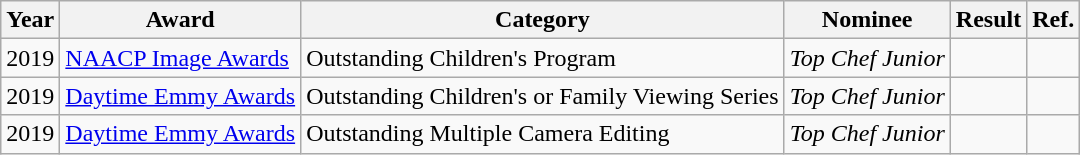<table class="wikitable">
<tr>
<th>Year</th>
<th>Award</th>
<th>Category</th>
<th>Nominee</th>
<th>Result</th>
<th>Ref.</th>
</tr>
<tr>
<td>2019</td>
<td><a href='#'>NAACP Image Awards</a></td>
<td>Outstanding Children's Program</td>
<td><em>Top Chef Junior</em></td>
<td></td>
<td></td>
</tr>
<tr>
<td>2019</td>
<td><a href='#'>Daytime Emmy Awards</a></td>
<td>Outstanding Children's or Family Viewing Series</td>
<td><em>Top Chef Junior</em></td>
<td></td>
<td></td>
</tr>
<tr>
<td>2019</td>
<td><a href='#'>Daytime Emmy Awards</a></td>
<td>Outstanding Multiple Camera Editing</td>
<td><em>Top Chef Junior</em></td>
<td></td>
<td></td>
</tr>
</table>
